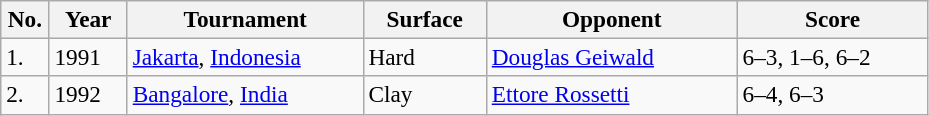<table class="sortable wikitable" style=font-size:97%>
<tr>
<th width=25>No.</th>
<th width=45>Year</th>
<th width=150>Tournament</th>
<th width=75>Surface</th>
<th width=160>Opponent</th>
<th width=120>Score</th>
</tr>
<tr>
<td>1.</td>
<td>1991</td>
<td><a href='#'>Jakarta</a>, <a href='#'>Indonesia</a></td>
<td>Hard</td>
<td> <a href='#'>Douglas Geiwald</a></td>
<td>6–3, 1–6, 6–2</td>
</tr>
<tr>
<td>2.</td>
<td>1992</td>
<td><a href='#'>Bangalore</a>, <a href='#'>India</a></td>
<td>Clay</td>
<td> <a href='#'>Ettore Rossetti</a></td>
<td>6–4, 6–3</td>
</tr>
</table>
